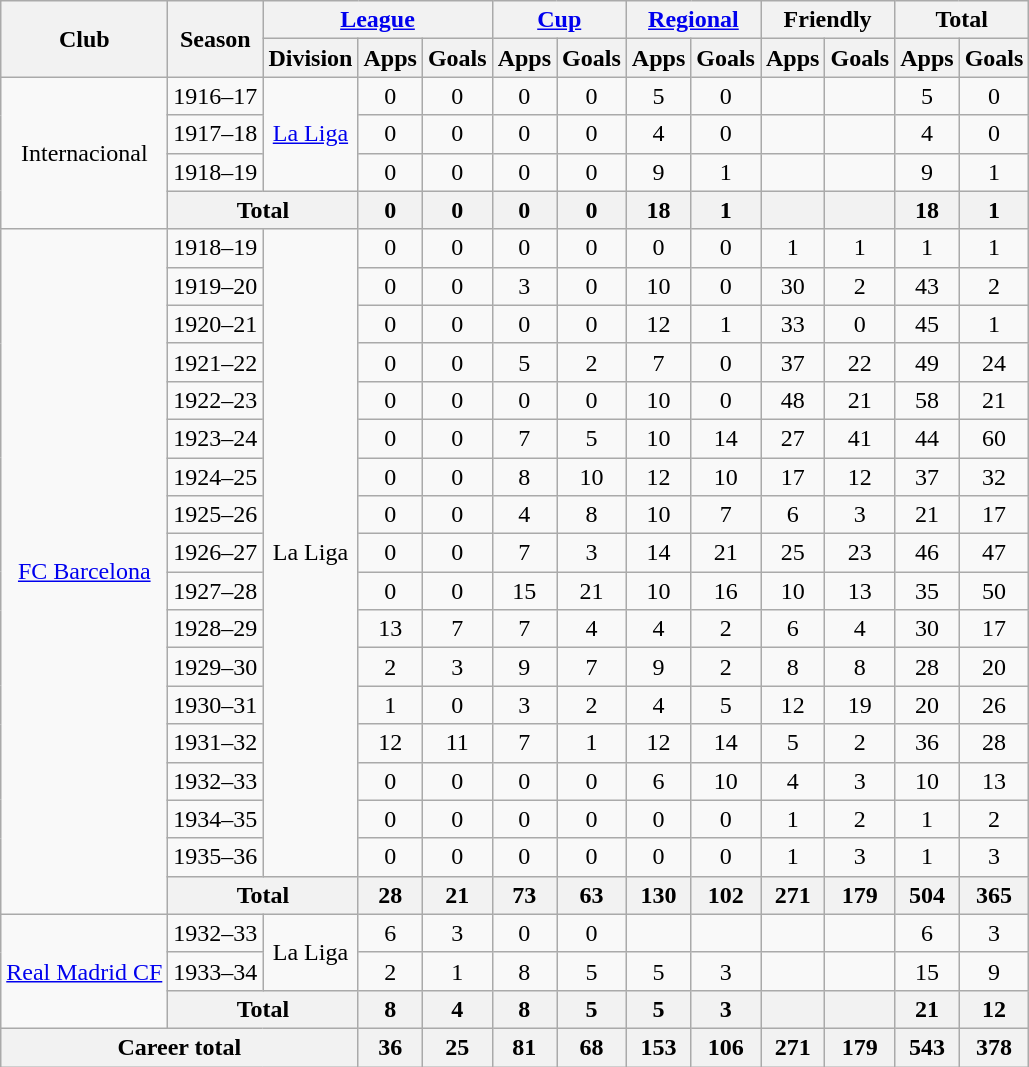<table class="wikitable" style="text-align:center">
<tr>
<th rowspan="2">Club</th>
<th rowspan="2">Season</th>
<th colspan="3"><a href='#'>League</a></th>
<th colspan="2"><a href='#'>Cup</a></th>
<th colspan="2"><a href='#'>Regional</a></th>
<th colspan="2">Friendly</th>
<th colspan="2">Total</th>
</tr>
<tr>
<th>Division</th>
<th>Apps</th>
<th>Goals</th>
<th>Apps</th>
<th>Goals</th>
<th>Apps</th>
<th>Goals</th>
<th>Apps</th>
<th>Goals</th>
<th>Apps</th>
<th>Goals</th>
</tr>
<tr>
<td rowspan="4">Internacional</td>
<td>1916–17</td>
<td rowspan="3"><a href='#'>La Liga</a></td>
<td>0</td>
<td>0</td>
<td>0</td>
<td>0</td>
<td>5</td>
<td>0</td>
<td></td>
<td></td>
<td>5</td>
<td>0</td>
</tr>
<tr>
<td>1917–18</td>
<td>0</td>
<td>0</td>
<td>0</td>
<td>0</td>
<td>4</td>
<td>0</td>
<td></td>
<td></td>
<td>4</td>
<td>0</td>
</tr>
<tr>
<td>1918–19</td>
<td>0</td>
<td>0</td>
<td>0</td>
<td>0</td>
<td>9</td>
<td>1</td>
<td></td>
<td></td>
<td>9</td>
<td>1</td>
</tr>
<tr>
<th colspan="2">Total</th>
<th>0</th>
<th>0</th>
<th>0</th>
<th>0</th>
<th>18</th>
<th>1</th>
<th></th>
<th></th>
<th>18</th>
<th>1</th>
</tr>
<tr>
<td rowspan="18"><a href='#'>FC Barcelona</a></td>
<td>1918–19</td>
<td rowspan="17">La Liga</td>
<td>0</td>
<td>0</td>
<td>0</td>
<td>0</td>
<td>0</td>
<td>0</td>
<td>1</td>
<td>1</td>
<td>1</td>
<td>1</td>
</tr>
<tr>
<td>1919–20</td>
<td>0</td>
<td>0</td>
<td>3</td>
<td>0</td>
<td>10</td>
<td>0</td>
<td>30</td>
<td>2</td>
<td>43</td>
<td>2</td>
</tr>
<tr>
<td>1920–21</td>
<td>0</td>
<td>0</td>
<td>0</td>
<td>0</td>
<td>12</td>
<td>1</td>
<td>33</td>
<td>0</td>
<td>45</td>
<td>1</td>
</tr>
<tr>
<td>1921–22</td>
<td>0</td>
<td>0</td>
<td>5</td>
<td>2</td>
<td>7</td>
<td>0</td>
<td>37</td>
<td>22</td>
<td>49</td>
<td>24</td>
</tr>
<tr>
<td>1922–23</td>
<td>0</td>
<td>0</td>
<td>0</td>
<td>0</td>
<td>10</td>
<td>0</td>
<td>48</td>
<td>21</td>
<td>58</td>
<td>21</td>
</tr>
<tr>
<td>1923–24</td>
<td>0</td>
<td>0</td>
<td>7</td>
<td>5</td>
<td>10</td>
<td>14</td>
<td>27</td>
<td>41</td>
<td>44</td>
<td>60</td>
</tr>
<tr>
<td>1924–25</td>
<td>0</td>
<td>0</td>
<td>8</td>
<td>10</td>
<td>12</td>
<td>10</td>
<td>17</td>
<td>12</td>
<td>37</td>
<td>32</td>
</tr>
<tr>
<td>1925–26</td>
<td>0</td>
<td>0</td>
<td>4</td>
<td>8</td>
<td>10</td>
<td>7</td>
<td>6</td>
<td>3</td>
<td>21</td>
<td>17</td>
</tr>
<tr>
<td>1926–27</td>
<td>0</td>
<td>0</td>
<td>7</td>
<td>3</td>
<td>14</td>
<td>21</td>
<td>25</td>
<td>23</td>
<td>46</td>
<td>47</td>
</tr>
<tr>
<td>1927–28</td>
<td>0</td>
<td>0</td>
<td>15</td>
<td>21</td>
<td>10</td>
<td>16</td>
<td>10</td>
<td>13</td>
<td>35</td>
<td>50</td>
</tr>
<tr>
<td>1928–29</td>
<td>13</td>
<td>7</td>
<td>7</td>
<td>4</td>
<td>4</td>
<td>2</td>
<td>6</td>
<td>4</td>
<td>30</td>
<td>17</td>
</tr>
<tr>
<td>1929–30</td>
<td>2</td>
<td>3</td>
<td>9</td>
<td>7</td>
<td>9</td>
<td>2</td>
<td>8</td>
<td>8</td>
<td>28</td>
<td>20</td>
</tr>
<tr>
<td>1930–31</td>
<td>1</td>
<td>0</td>
<td>3</td>
<td>2</td>
<td>4</td>
<td>5</td>
<td>12</td>
<td>19</td>
<td>20</td>
<td>26</td>
</tr>
<tr>
<td>1931–32</td>
<td>12</td>
<td>11</td>
<td>7</td>
<td>1</td>
<td>12</td>
<td>14</td>
<td>5</td>
<td>2</td>
<td>36</td>
<td>28</td>
</tr>
<tr>
<td>1932–33</td>
<td>0</td>
<td>0</td>
<td>0</td>
<td>0</td>
<td>6</td>
<td>10</td>
<td>4</td>
<td>3</td>
<td>10</td>
<td>13</td>
</tr>
<tr>
<td>1934–35</td>
<td>0</td>
<td>0</td>
<td>0</td>
<td>0</td>
<td>0</td>
<td>0</td>
<td>1</td>
<td>2</td>
<td>1</td>
<td>2</td>
</tr>
<tr>
<td>1935–36</td>
<td>0</td>
<td>0</td>
<td>0</td>
<td>0</td>
<td>0</td>
<td>0</td>
<td>1</td>
<td>3</td>
<td>1</td>
<td>3</td>
</tr>
<tr>
<th colspan="2">Total</th>
<th>28</th>
<th>21</th>
<th>73</th>
<th>63</th>
<th>130</th>
<th>102</th>
<th>271</th>
<th>179</th>
<th>504</th>
<th>365</th>
</tr>
<tr>
<td rowspan="3"><a href='#'>Real Madrid CF</a></td>
<td>1932–33</td>
<td rowspan="2">La Liga</td>
<td>6</td>
<td>3</td>
<td>0</td>
<td>0</td>
<td></td>
<td></td>
<td></td>
<td></td>
<td>6</td>
<td>3</td>
</tr>
<tr>
<td>1933–34</td>
<td>2</td>
<td>1</td>
<td>8</td>
<td>5</td>
<td>5</td>
<td>3</td>
<td></td>
<td></td>
<td>15</td>
<td>9</td>
</tr>
<tr>
<th colspan="2">Total</th>
<th>8</th>
<th>4</th>
<th>8</th>
<th>5</th>
<th>5</th>
<th>3</th>
<th></th>
<th></th>
<th>21</th>
<th>12</th>
</tr>
<tr>
<th colspan="3">Career total</th>
<th>36</th>
<th>25</th>
<th>81</th>
<th>68</th>
<th>153</th>
<th>106</th>
<th>271</th>
<th>179</th>
<th>543</th>
<th>378</th>
</tr>
</table>
